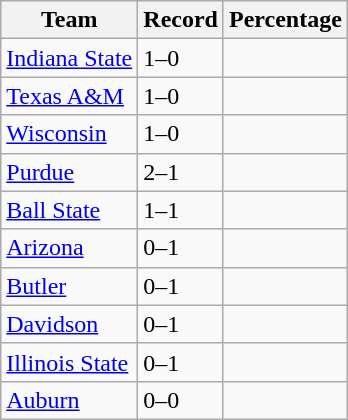<table class= "wikitable">
<tr>
<th>Team</th>
<th>Record</th>
<th>Percentage</th>
</tr>
<tr>
<td><a href='#'>Indiana State</a></td>
<td>1–0</td>
<td></td>
</tr>
<tr>
<td><a href='#'>Texas A&M</a></td>
<td>1–0</td>
<td></td>
</tr>
<tr>
<td><a href='#'>Wisconsin</a></td>
<td>1–0</td>
<td></td>
</tr>
<tr>
<td><a href='#'>Purdue</a></td>
<td>2–1</td>
<td></td>
</tr>
<tr>
<td><a href='#'>Ball State</a></td>
<td>1–1</td>
<td></td>
</tr>
<tr>
<td><a href='#'>Arizona</a></td>
<td>0–1</td>
<td></td>
</tr>
<tr>
<td><a href='#'>Butler</a></td>
<td>0–1</td>
<td></td>
</tr>
<tr>
<td><a href='#'>Davidson</a></td>
<td>0–1</td>
<td></td>
</tr>
<tr>
<td><a href='#'>Illinois State</a></td>
<td>0–1</td>
<td></td>
</tr>
<tr>
<td><a href='#'>Auburn</a></td>
<td>0–0</td>
<td></td>
</tr>
</table>
